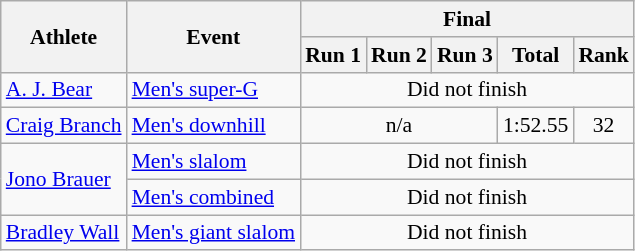<table class="wikitable" style="font-size:90%">
<tr>
<th rowspan="2">Athlete</th>
<th rowspan="2">Event</th>
<th colspan="5">Final</th>
</tr>
<tr>
<th>Run 1</th>
<th>Run 2</th>
<th>Run 3</th>
<th>Total</th>
<th>Rank</th>
</tr>
<tr>
<td><a href='#'>A. J. Bear</a></td>
<td><a href='#'>Men's super-G</a></td>
<td colspan="5" style="text-align:center;">Did not finish</td>
</tr>
<tr>
<td><a href='#'>Craig Branch</a></td>
<td><a href='#'>Men's downhill</a></td>
<td colspan="3" style="text-align:center;">n/a</td>
<td style="text-align:center;">1:52.55</td>
<td style="text-align:center;">32</td>
</tr>
<tr>
<td rowspan=2><a href='#'>Jono Brauer</a></td>
<td><a href='#'>Men's slalom</a></td>
<td colspan="5" style="text-align:center;">Did not finish</td>
</tr>
<tr>
<td><a href='#'>Men's combined</a></td>
<td colspan="5" style="text-align:center;">Did not finish</td>
</tr>
<tr>
<td><a href='#'>Bradley Wall</a></td>
<td><a href='#'>Men's giant slalom</a></td>
<td colspan="5" style="text-align:center;">Did not finish</td>
</tr>
</table>
